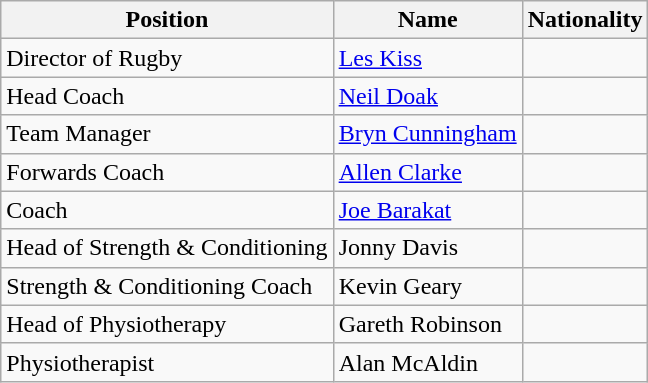<table class="wikitable">
<tr>
<th>Position</th>
<th>Name</th>
<th>Nationality</th>
</tr>
<tr>
<td>Director of Rugby</td>
<td><a href='#'>Les Kiss</a></td>
<td></td>
</tr>
<tr>
<td>Head Coach</td>
<td><a href='#'>Neil Doak</a></td>
<td></td>
</tr>
<tr>
<td>Team Manager</td>
<td><a href='#'>Bryn Cunningham</a></td>
<td></td>
</tr>
<tr>
<td>Forwards Coach</td>
<td><a href='#'>Allen Clarke</a></td>
<td></td>
</tr>
<tr>
<td>Coach</td>
<td><a href='#'>Joe Barakat</a></td>
<td></td>
</tr>
<tr>
<td>Head of Strength & Conditioning</td>
<td>Jonny Davis</td>
<td></td>
</tr>
<tr>
<td>Strength & Conditioning Coach</td>
<td>Kevin Geary</td>
<td></td>
</tr>
<tr>
<td>Head of Physiotherapy</td>
<td>Gareth Robinson</td>
<td></td>
</tr>
<tr>
<td>Physiotherapist</td>
<td>Alan McAldin</td>
<td></td>
</tr>
</table>
